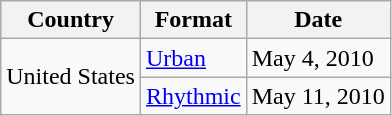<table class="wikitable">
<tr>
<th>Country</th>
<th>Format</th>
<th>Date</th>
</tr>
<tr>
<td rowspan="2">United States</td>
<td><a href='#'>Urban</a></td>
<td>May 4, 2010</td>
</tr>
<tr>
<td><a href='#'>Rhythmic</a></td>
<td>May 11, 2010</td>
</tr>
</table>
